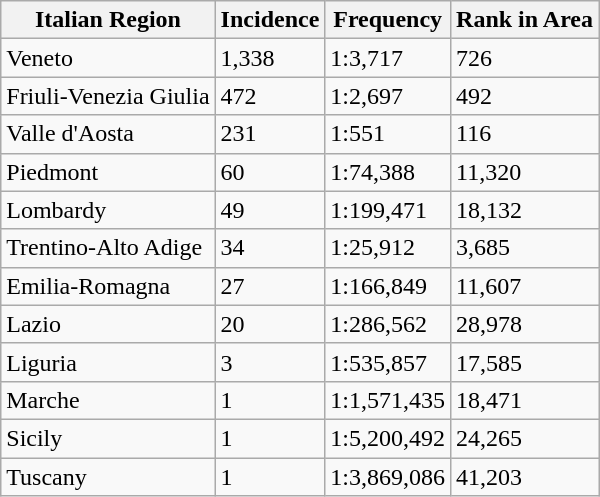<table class="wikitable sortable">
<tr>
<th>Italian Region</th>
<th>Incidence</th>
<th>Frequency</th>
<th>Rank in Area</th>
</tr>
<tr>
<td>Veneto</td>
<td>1,338</td>
<td>1:3,717</td>
<td>726</td>
</tr>
<tr>
<td>Friuli-Venezia Giulia</td>
<td>472</td>
<td>1:2,697</td>
<td>492</td>
</tr>
<tr>
<td>Valle d'Aosta</td>
<td>231</td>
<td>1:551</td>
<td>116</td>
</tr>
<tr>
<td>Piedmont</td>
<td>60</td>
<td>1:74,388</td>
<td>11,320</td>
</tr>
<tr>
<td>Lombardy</td>
<td>49</td>
<td>1:199,471</td>
<td>18,132</td>
</tr>
<tr>
<td>Trentino-Alto Adige</td>
<td>34</td>
<td>1:25,912</td>
<td>3,685</td>
</tr>
<tr>
<td>Emilia-Romagna</td>
<td>27</td>
<td>1:166,849</td>
<td>11,607</td>
</tr>
<tr>
<td>Lazio</td>
<td>20</td>
<td>1:286,562</td>
<td>28,978</td>
</tr>
<tr>
<td>Liguria</td>
<td>3</td>
<td>1:535,857</td>
<td>17,585</td>
</tr>
<tr>
<td>Marche</td>
<td>1</td>
<td>1:1,571,435</td>
<td>18,471</td>
</tr>
<tr>
<td>Sicily</td>
<td>1</td>
<td>1:5,200,492</td>
<td>24,265</td>
</tr>
<tr>
<td>Tuscany</td>
<td>1</td>
<td>1:3,869,086</td>
<td>41,203</td>
</tr>
</table>
